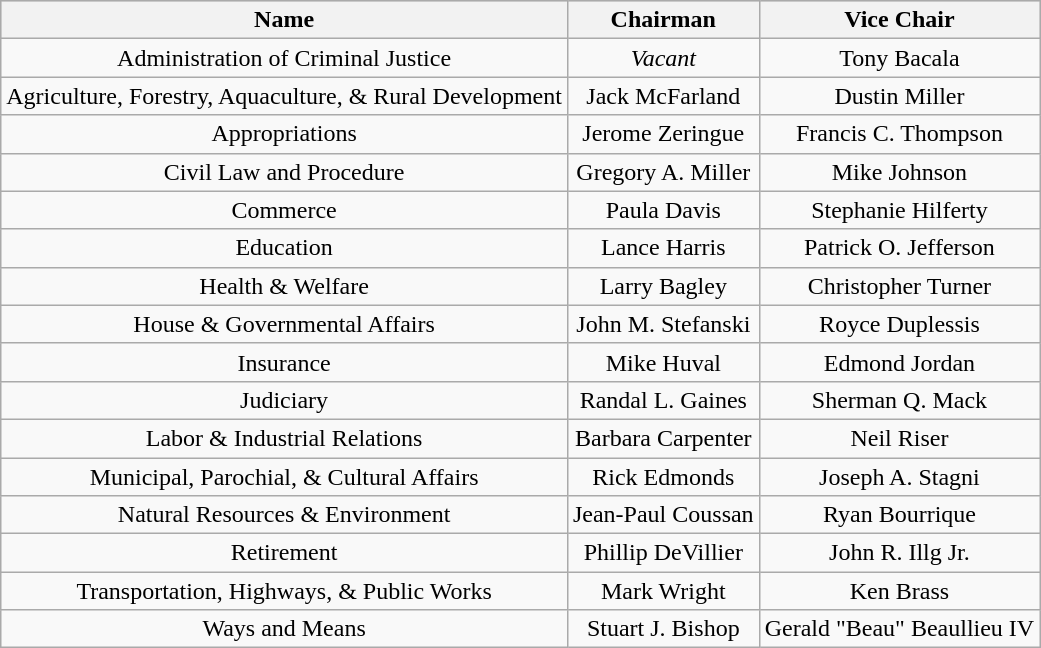<table class="wikitable sortable mw-collapsible mw-collapsed" style="text-align:center">
<tr style="background:#cccccc">
<th>Name</th>
<th>Chairman</th>
<th>Vice Chair</th>
</tr>
<tr>
<td>Administration of Criminal Justice</td>
<td><em>Vacant</em></td>
<td>Tony Bacala</td>
</tr>
<tr>
<td>Agriculture, Forestry, Aquaculture, & Rural Development</td>
<td>Jack McFarland</td>
<td>Dustin Miller</td>
</tr>
<tr>
<td>Appropriations</td>
<td>Jerome Zeringue</td>
<td>Francis C. Thompson</td>
</tr>
<tr>
<td>Civil Law and Procedure</td>
<td>Gregory A. Miller</td>
<td>Mike Johnson</td>
</tr>
<tr>
<td>Commerce</td>
<td>Paula Davis</td>
<td>Stephanie Hilferty</td>
</tr>
<tr>
<td>Education</td>
<td>Lance Harris</td>
<td>Patrick O. Jefferson</td>
</tr>
<tr>
<td>Health & Welfare</td>
<td>Larry Bagley</td>
<td>Christopher Turner</td>
</tr>
<tr>
<td>House & Governmental Affairs</td>
<td>John M. Stefanski</td>
<td>Royce Duplessis</td>
</tr>
<tr>
<td>Insurance</td>
<td>Mike Huval</td>
<td>Edmond Jordan</td>
</tr>
<tr>
<td>Judiciary</td>
<td>Randal L. Gaines</td>
<td>Sherman Q. Mack</td>
</tr>
<tr>
<td>Labor & Industrial Relations</td>
<td>Barbara Carpenter</td>
<td>Neil Riser</td>
</tr>
<tr>
<td>Municipal, Parochial, & Cultural Affairs</td>
<td>Rick Edmonds</td>
<td>Joseph A. Stagni</td>
</tr>
<tr>
<td>Natural Resources & Environment</td>
<td>Jean-Paul Coussan</td>
<td>Ryan Bourrique</td>
</tr>
<tr>
<td>Retirement</td>
<td>Phillip DeVillier</td>
<td>John R. Illg Jr.</td>
</tr>
<tr>
<td>Transportation, Highways, & Public Works</td>
<td>Mark Wright</td>
<td>Ken Brass</td>
</tr>
<tr>
<td>Ways and Means</td>
<td>Stuart J. Bishop</td>
<td>Gerald "Beau" Beaullieu IV</td>
</tr>
</table>
